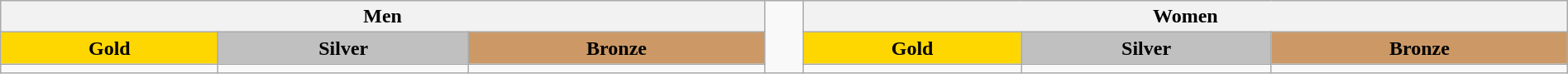<table class="wikitable" style="font-size:100%;text-align:center;width:100%">
<tr>
<th colspan="3">Men</th>
<td rowspan="3"></td>
<th colspan="3">Women</th>
</tr>
<tr>
<th style="background:gold;">Gold</th>
<th style="background:silver;">Silver</th>
<th style="background:#c96;">Bronze</th>
<th style="background:gold;">Gold</th>
<th style="background:silver;">Silver</th>
<th style="background:#c96;">Bronze</th>
</tr>
<tr>
<td><strong></strong></td>
<td></td>
<td></td>
<td><strong></strong></td>
<td></td>
<td></td>
</tr>
</table>
